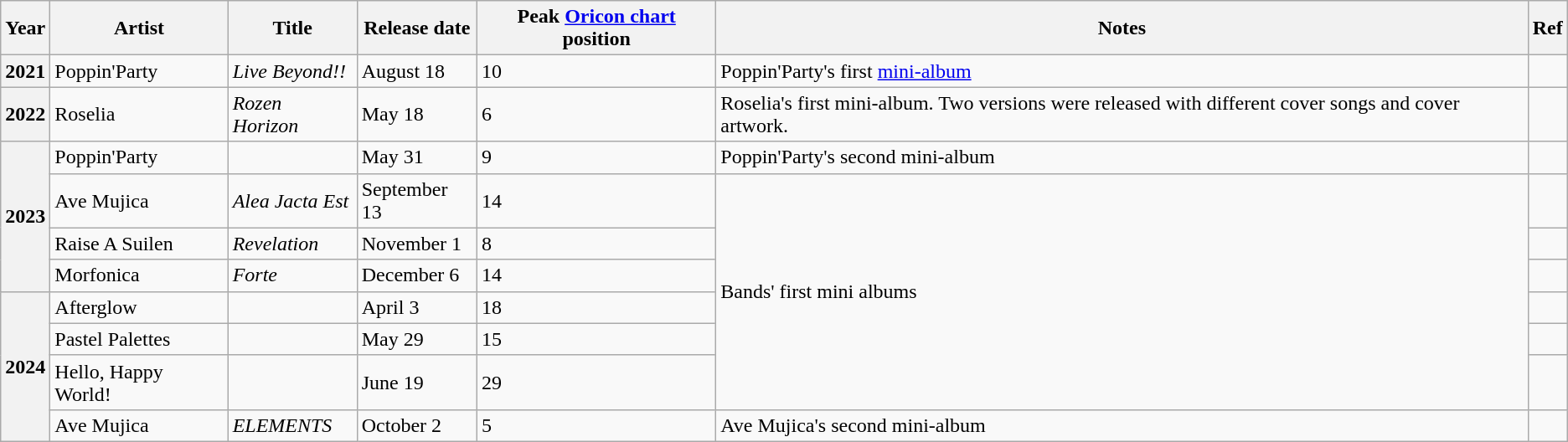<table class="wikitable" text-align: center>
<tr>
<th>Year</th>
<th>Artist</th>
<th>Title</th>
<th>Release date</th>
<th>Peak <a href='#'>Oricon chart</a> position</th>
<th>Notes</th>
<th>Ref</th>
</tr>
<tr>
<th>2021</th>
<td>Poppin'Party</td>
<td><em>Live Beyond!!</em></td>
<td>August 18</td>
<td>10</td>
<td>Poppin'Party's first <a href='#'>mini-album</a></td>
<td></td>
</tr>
<tr>
<th>2022</th>
<td>Roselia</td>
<td><em>Rozen Horizon</em></td>
<td>May 18</td>
<td>6</td>
<td>Roselia's first mini-album. Two versions were released with different cover songs and cover artwork.</td>
<td></td>
</tr>
<tr>
<th rowspan="4">2023</th>
<td>Poppin'Party</td>
<td></td>
<td>May 31</td>
<td>9</td>
<td>Poppin'Party's second mini-album</td>
<td></td>
</tr>
<tr>
<td>Ave Mujica</td>
<td><em>Alea Jacta Est</em></td>
<td>September 13</td>
<td>14</td>
<td rowspan=6>Bands' first mini albums</td>
<td></td>
</tr>
<tr>
<td>Raise A Suilen</td>
<td><em>Revelation</em></td>
<td>November 1</td>
<td>8</td>
<td></td>
</tr>
<tr>
<td>Morfonica</td>
<td><em>Forte</em></td>
<td>December 6</td>
<td>14</td>
<td></td>
</tr>
<tr>
<th rowspan="4">2024</th>
<td>Afterglow</td>
<td></td>
<td>April 3</td>
<td>18</td>
<td></td>
</tr>
<tr>
<td>Pastel Palettes</td>
<td></td>
<td>May 29</td>
<td>15</td>
<td></td>
</tr>
<tr>
<td>Hello, Happy World!</td>
<td></td>
<td>June 19</td>
<td>29</td>
<td></td>
</tr>
<tr>
<td>Ave Mujica</td>
<td><em>ELEMENTS</em></td>
<td>October 2</td>
<td>5</td>
<td>Ave Mujica's second mini-album</td>
<td></td>
</tr>
</table>
